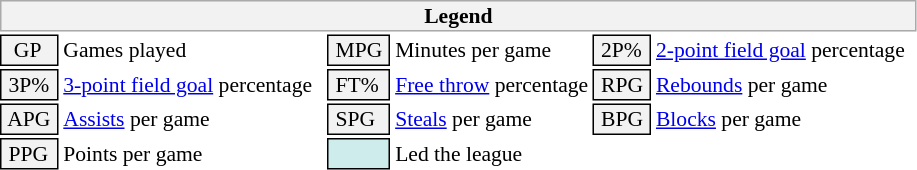<table class="toccolours" style="font-size: 90%; white-space: nowrap;">
<tr>
<th colspan="6" style="background-color: #F2F2F2; border: 1px solid #AAAAAA;">Legend</th>
</tr>
<tr>
<td style="background-color: #F2F2F2; border: 1px solid black;">  GP</td>
<td>Games played</td>
<td style="background-color: #F2F2F2; border: 1px solid black"> MPG </td>
<td>Minutes per game</td>
<td style="background-color: #F2F2F2; border: 1px solid black;"> 2P% </td>
<td style="padding-right: 8px"><a href='#'>2-point field goal</a> percentage</td>
</tr>
<tr>
<td style="background-color: #F2F2F2; border: 1px solid black"> 3P% </td>
<td style="padding-right: 8px"><a href='#'>3-point field goal</a> percentage</td>
<td style="background-color: #F2F2F2; border: 1px solid black"> FT% </td>
<td><a href='#'>Free throw</a> percentage</td>
<td style="background-color: #F2F2F2; border: 1px solid black;"> RPG </td>
<td><a href='#'>Rebounds</a> per game</td>
</tr>
<tr>
<td style="background-color: #F2F2F2; border: 1px solid black"> APG </td>
<td><a href='#'>Assists</a> per game</td>
<td style="background-color: #F2F2F2; border: 1px solid black"> SPG </td>
<td><a href='#'>Steals</a> per game</td>
<td style="background-color: #F2F2F2; border: 1px solid black;"> BPG </td>
<td><a href='#'>Blocks</a> per game</td>
</tr>
<tr>
<td style="background-color: #F2F2F2; border: 1px solid black"> PPG </td>
<td>Points per game</td>
<td style="background-color: #CFECEC; border: 1px solid black"> <strong> </strong> </td>
<td>Led the league</td>
</tr>
<tr>
</tr>
</table>
